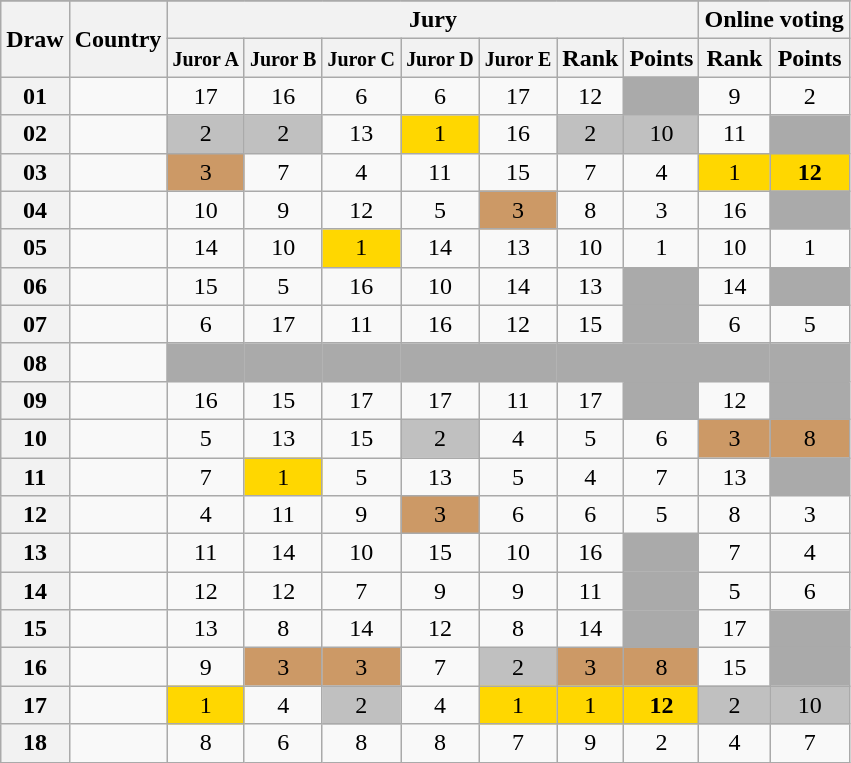<table class="sortable wikitable collapsible plainrowheaders" style="text-align:center;">
<tr>
</tr>
<tr>
<th scope="col" rowspan="2">Draw</th>
<th scope="col" rowspan="2">Country</th>
<th scope="col" colspan="7">Jury</th>
<th scope="col" colspan="2">Online voting</th>
</tr>
<tr>
<th scope="col"><small>Juror A</small></th>
<th scope="col"><small>Juror B</small></th>
<th scope="col"><small>Juror C</small></th>
<th scope="col"><small>Juror D</small></th>
<th scope="col"><small>Juror E</small></th>
<th scope="col">Rank</th>
<th scope="col">Points</th>
<th scope="col">Rank</th>
<th scope="col">Points</th>
</tr>
<tr>
<th scope="row" style="text-align:center;">01</th>
<td style="text-align:left;"></td>
<td>17</td>
<td>16</td>
<td>6</td>
<td>6</td>
<td>17</td>
<td>12</td>
<td style="background:#AAAAAA;"></td>
<td>9</td>
<td>2</td>
</tr>
<tr>
<th scope="row" style="text-align:center;">02</th>
<td style="text-align:left;"></td>
<td style="background:silver;">2</td>
<td style="background:silver;">2</td>
<td>13</td>
<td style="background:gold;">1</td>
<td>16</td>
<td style="background:silver;">2</td>
<td style="background:silver;">10</td>
<td>11</td>
<td style="background:#AAAAAA;"></td>
</tr>
<tr>
<th scope="row" style="text-align:center;">03</th>
<td style="text-align:left;"></td>
<td style="background:#CC9966;">3</td>
<td>7</td>
<td>4</td>
<td>11</td>
<td>15</td>
<td>7</td>
<td>4</td>
<td style="background:gold;">1</td>
<td style="background:gold;"><strong>12</strong></td>
</tr>
<tr>
<th scope="row" style="text-align:center;">04</th>
<td style="text-align:left;"></td>
<td>10</td>
<td>9</td>
<td>12</td>
<td>5</td>
<td style="background:#CC9966;">3</td>
<td>8</td>
<td>3</td>
<td>16</td>
<td style="background:#AAAAAA;"></td>
</tr>
<tr>
<th scope="row" style="text-align:center;">05</th>
<td style="text-align:left;"></td>
<td>14</td>
<td>10</td>
<td style="background:gold;">1</td>
<td>14</td>
<td>13</td>
<td>10</td>
<td>1</td>
<td>10</td>
<td>1</td>
</tr>
<tr>
<th scope="row" style="text-align:center;">06</th>
<td style="text-align:left;"></td>
<td>15</td>
<td>5</td>
<td>16</td>
<td>10</td>
<td>14</td>
<td>13</td>
<td style="background:#AAAAAA;"></td>
<td>14</td>
<td style="background:#AAAAAA;"></td>
</tr>
<tr>
<th scope="row" style="text-align:center;">07</th>
<td style="text-align:left;"></td>
<td>6</td>
<td>17</td>
<td>11</td>
<td>16</td>
<td>12</td>
<td>15</td>
<td style="background:#AAAAAA;"></td>
<td>6</td>
<td>5</td>
</tr>
<tr class="sortbottom">
<th scope="row" style="text-align:center;">08</th>
<td style="text-align:left;"></td>
<td style="background:#AAAAAA;"></td>
<td style="background:#AAAAAA;"></td>
<td style="background:#AAAAAA;"></td>
<td style="background:#AAAAAA;"></td>
<td style="background:#AAAAAA;"></td>
<td style="background:#AAAAAA;"></td>
<td style="background:#AAAAAA;"></td>
<td style="background:#AAAAAA;"></td>
<td style="background:#AAAAAA;"></td>
</tr>
<tr>
<th scope="row" style="text-align:center;">09</th>
<td style="text-align:left;"></td>
<td>16</td>
<td>15</td>
<td>17</td>
<td>17</td>
<td>11</td>
<td>17</td>
<td style="background:#AAAAAA;"></td>
<td>12</td>
<td style="background:#AAAAAA;"></td>
</tr>
<tr>
<th scope="row" style="text-align:center;">10</th>
<td style="text-align:left;"></td>
<td>5</td>
<td>13</td>
<td>15</td>
<td style="background:silver;">2</td>
<td>4</td>
<td>5</td>
<td>6</td>
<td style="background:#CC9966;">3</td>
<td style="background:#CC9966;">8</td>
</tr>
<tr>
<th scope="row" style="text-align:center;">11</th>
<td style="text-align:left;"></td>
<td>7</td>
<td style="background:gold;">1</td>
<td>5</td>
<td>13</td>
<td>5</td>
<td>4</td>
<td>7</td>
<td>13</td>
<td style="background:#AAAAAA;"></td>
</tr>
<tr>
<th scope="row" style="text-align:center;">12</th>
<td style="text-align:left;"></td>
<td>4</td>
<td>11</td>
<td>9</td>
<td style="background:#CC9966;">3</td>
<td>6</td>
<td>6</td>
<td>5</td>
<td>8</td>
<td>3</td>
</tr>
<tr>
<th scope="row" style="text-align:center;">13</th>
<td style="text-align:left;"></td>
<td>11</td>
<td>14</td>
<td>10</td>
<td>15</td>
<td>10</td>
<td>16</td>
<td style="background:#AAAAAA;"></td>
<td>7</td>
<td>4</td>
</tr>
<tr>
<th scope="row" style="text-align:center;">14</th>
<td style="text-align:left;"></td>
<td>12</td>
<td>12</td>
<td>7</td>
<td>9</td>
<td>9</td>
<td>11</td>
<td style="background:#AAAAAA;"></td>
<td>5</td>
<td>6</td>
</tr>
<tr>
<th scope="row" style="text-align:center;">15</th>
<td style="text-align:left;"></td>
<td>13</td>
<td>8</td>
<td>14</td>
<td>12</td>
<td>8</td>
<td>14</td>
<td style="background:#AAAAAA;"></td>
<td>17</td>
<td style="background:#AAAAAA;"></td>
</tr>
<tr>
<th scope="row" style="text-align:center;">16</th>
<td style="text-align:left;"></td>
<td>9</td>
<td style="background:#CC9966;">3</td>
<td style="background:#CC9966;">3</td>
<td>7</td>
<td style="background:silver;">2</td>
<td style="background:#CC9966;">3</td>
<td style="background:#CC9966;">8</td>
<td>15</td>
<td style="background:#AAAAAA;"></td>
</tr>
<tr>
<th scope="row" style="text-align:center;">17</th>
<td style="text-align:left;"></td>
<td style="background:gold;">1</td>
<td>4</td>
<td style="background:silver;">2</td>
<td>4</td>
<td style="background:gold;">1</td>
<td style="background:gold;">1</td>
<td style="background:gold;"><strong>12</strong></td>
<td style="background:silver;">2</td>
<td style="background:silver;">10</td>
</tr>
<tr>
<th scope="row" style="text-align:center;">18</th>
<td style="text-align:left;"></td>
<td>8</td>
<td>6</td>
<td>8</td>
<td>8</td>
<td>7</td>
<td>9</td>
<td>2</td>
<td>4</td>
<td>7</td>
</tr>
</table>
